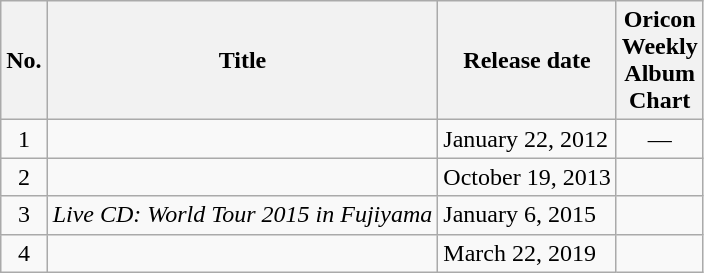<table class="wikitable">
<tr>
<th scope="col">No.</th>
<th scope="col">Title</th>
<th scope="col">Release date</th>
<th scope="col">Oricon<br>Weekly <br>Album<br>Chart<br></th>
</tr>
<tr>
<td align="center">1</td>
<td></td>
<td>January 22, 2012</td>
<td align="center">—</td>
</tr>
<tr>
<td align="center">2</td>
<td></td>
<td>October 19, 2013</td>
<td align="center"></td>
</tr>
<tr>
<td align="center">3</td>
<td><em>Live CD: World Tour 2015 in Fujiyama</em></td>
<td>January 6, 2015</td>
<td align="center"></td>
</tr>
<tr>
<td align="center">4</td>
<td></td>
<td>March 22, 2019</td>
<td></td>
</tr>
</table>
